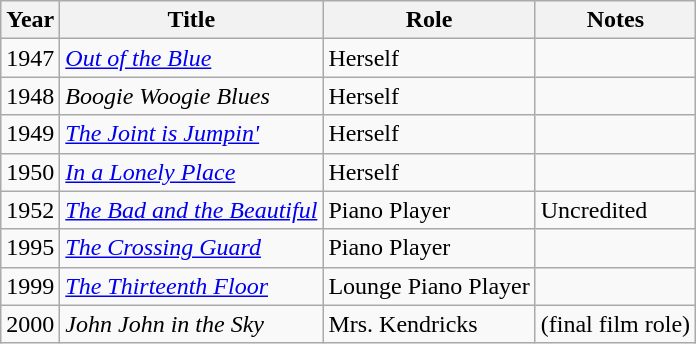<table class="wikitable">
<tr>
<th>Year</th>
<th>Title</th>
<th>Role</th>
<th>Notes</th>
</tr>
<tr>
<td>1947</td>
<td><em><a href='#'>Out of the Blue</a></em></td>
<td>Herself</td>
<td></td>
</tr>
<tr>
<td>1948</td>
<td><em>Boogie Woogie Blues</em></td>
<td>Herself</td>
<td></td>
</tr>
<tr>
<td>1949</td>
<td><em><a href='#'>The Joint is Jumpin'</a></em></td>
<td>Herself</td>
<td></td>
</tr>
<tr>
<td>1950</td>
<td><em><a href='#'>In a Lonely Place</a></em></td>
<td>Herself</td>
<td></td>
</tr>
<tr>
<td>1952</td>
<td><em><a href='#'>The Bad and the Beautiful</a></em></td>
<td>Piano Player</td>
<td>Uncredited</td>
</tr>
<tr>
<td>1995</td>
<td><em><a href='#'>The Crossing Guard</a></em></td>
<td>Piano Player</td>
<td></td>
</tr>
<tr>
<td>1999</td>
<td><em><a href='#'>The Thirteenth Floor</a></em></td>
<td>Lounge Piano Player</td>
<td></td>
</tr>
<tr>
<td>2000</td>
<td><em>John John in the Sky</em></td>
<td>Mrs. Kendricks</td>
<td>(final film role)</td>
</tr>
</table>
